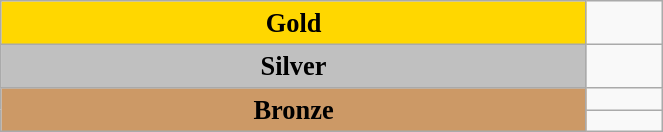<table class="wikitable" style=" text-align:center; font-size:110%;" width="35%">
<tr>
<td rowspan="1" bgcolor="gold"><strong>Gold</strong></td>
<td align=left></td>
</tr>
<tr>
<td rowspan="1" bgcolor="silver"><strong>Silver</strong></td>
<td align=left></td>
</tr>
<tr>
<td rowspan="2" bgcolor="#cc9966"><strong>Bronze</strong></td>
<td align=left></td>
</tr>
<tr>
<td align=left></td>
</tr>
</table>
